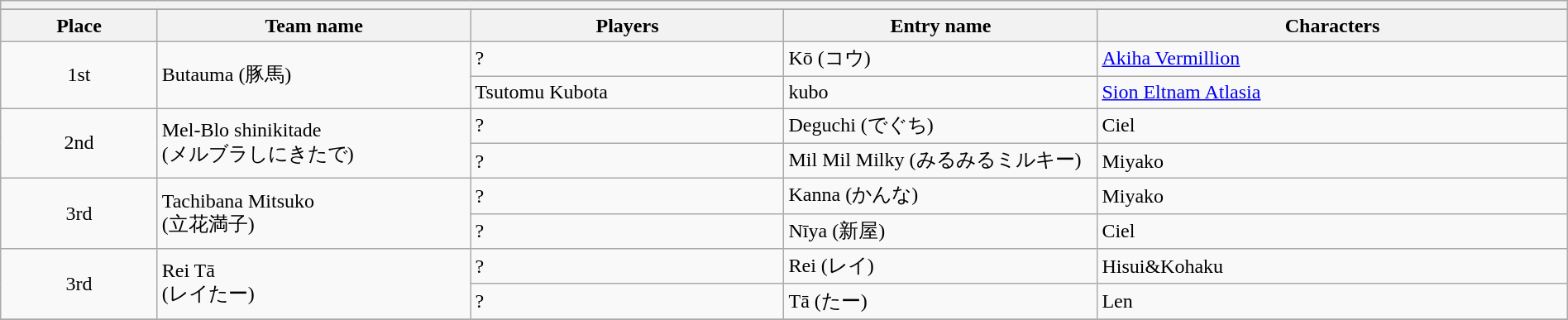<table class="wikitable" width=100%>
<tr>
<th colspan=5></th>
</tr>
<tr bgcolor="#dddddd">
</tr>
<tr>
<th width=10%>Place</th>
<th width=20%>Team name</th>
<th width=20%>Players</th>
<th width=20%>Entry name</th>
<th width=30%>Characters</th>
</tr>
<tr>
<td align=center rowspan="2">1st</td>
<td rowspan="2">Butauma (豚馬)</td>
<td>?</td>
<td>Kō (コウ)</td>
<td><a href='#'>Akiha Vermillion</a></td>
</tr>
<tr>
<td>Tsutomu Kubota</td>
<td>kubo</td>
<td><a href='#'>Sion Eltnam Atlasia</a></td>
</tr>
<tr>
<td align=center rowspan="2">2nd</td>
<td rowspan="2">Mel-Blo shinikitade<br> (メルブラしにきたで)</td>
<td>?</td>
<td>Deguchi (でぐち)</td>
<td>Ciel</td>
</tr>
<tr>
<td>?</td>
<td>Mil Mil Milky (みるみるミルキー)</td>
<td>Miyako</td>
</tr>
<tr>
<td align=center rowspan="2">3rd</td>
<td rowspan="2">Tachibana Mitsuko<br>(立花満子)</td>
<td>?</td>
<td>Kanna (かんな)</td>
<td>Miyako</td>
</tr>
<tr>
<td>?</td>
<td>Nīya (新屋)</td>
<td>Ciel</td>
</tr>
<tr>
<td align=center rowspan="2">3rd</td>
<td rowspan="2">Rei Tā<br>(レイたー)</td>
<td>?</td>
<td>Rei (レイ)</td>
<td>Hisui&Kohaku</td>
</tr>
<tr>
<td>?</td>
<td>Tā (たー)</td>
<td>Len</td>
</tr>
<tr>
</tr>
</table>
